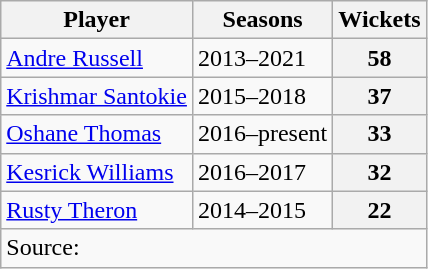<table class="wikitable" style="font-size:100%">
<tr>
<th>Player</th>
<th>Seasons</th>
<th>Wickets</th>
</tr>
<tr>
<td><a href='#'>Andre Russell</a></td>
<td>2013–2021</td>
<th>58</th>
</tr>
<tr>
<td><a href='#'>Krishmar Santokie</a></td>
<td>2015–2018</td>
<th>37</th>
</tr>
<tr>
<td><a href='#'>Oshane Thomas</a></td>
<td>2016–present</td>
<th>33</th>
</tr>
<tr>
<td><a href='#'>Kesrick Williams</a></td>
<td>2016–2017</td>
<th>32</th>
</tr>
<tr>
<td><a href='#'>Rusty Theron</a></td>
<td>2014–2015</td>
<th>22</th>
</tr>
<tr>
<td colspan="3" style="text-align:left">Source: </td>
</tr>
</table>
